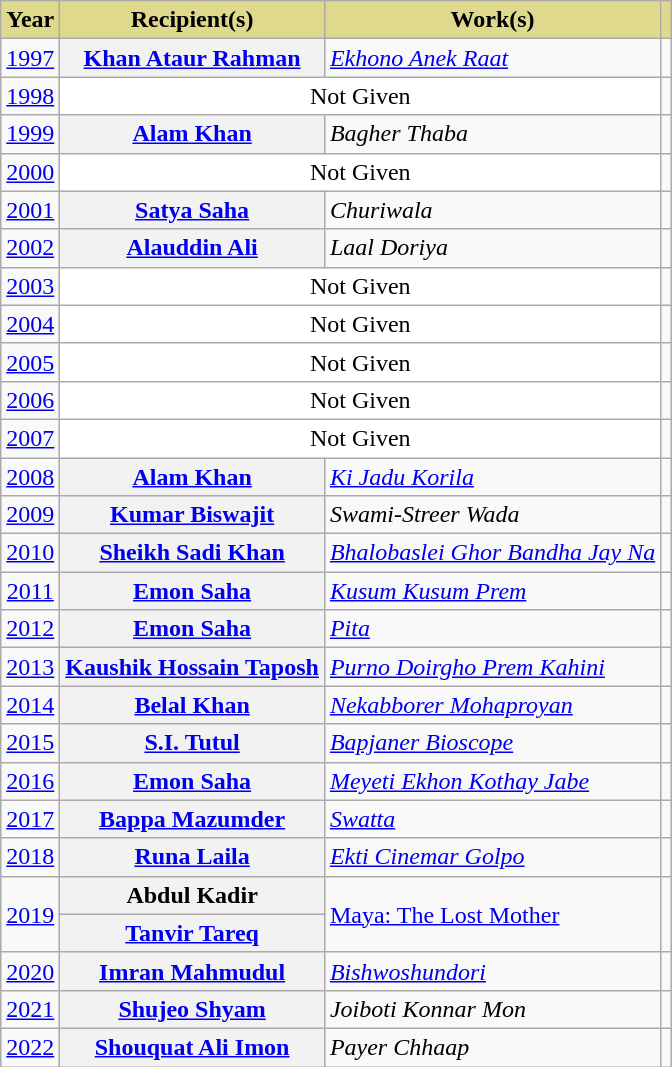<table class="wikitable sortable plainrowheaders">
<tr>
<th scope="col" style="background-color:#DFD98D">Year</th>
<th scope="col" style="background-color:#DFD98D">Recipient(s)</th>
<th scope="col" style="background-color:#DFD98D">Work(s)</th>
<th scope="col" style="background-color:#DFD98D" class="unsortable"></th>
</tr>
<tr>
<td style="text-align:center;"><a href='#'>1997<br></a></td>
<th scope="row"><a href='#'>Khan Ataur Rahman</a></th>
<td><em><a href='#'>Ekhono Anek Raat</a></em></td>
<td></td>
</tr>
<tr>
<td style="text-align:center;"><a href='#'>1998<br></a></td>
<td scope="row" style="background-color:#FFFFFF ;text-align:center" colspan="2">Not Given</td>
<td></td>
</tr>
<tr>
<td style="text-align:center;"><a href='#'>1999<br></a></td>
<th scope="row"><a href='#'>Alam Khan</a></th>
<td><em>Bagher Thaba</em></td>
<td></td>
</tr>
<tr>
<td style="text-align:center;"><a href='#'>2000<br></a></td>
<td scope="row" style="background-color:#FFFFFF ;text-align:center" colspan="2">Not Given</td>
<td></td>
</tr>
<tr>
<td style="text-align:center;"><a href='#'>2001<br></a></td>
<th scope="row"><a href='#'>Satya Saha</a></th>
<td><em>Churiwala</em></td>
<td></td>
</tr>
<tr>
<td style="text-align:center;"><a href='#'>2002<br></a></td>
<th scope="row"><a href='#'>Alauddin Ali</a></th>
<td><em>Laal Doriya</em></td>
<td></td>
</tr>
<tr>
<td style="text-align:center;"><a href='#'>2003<br></a></td>
<td scope="row" style="background-color:#FFFFFF ;text-align:center" colspan="2">Not Given</td>
<td></td>
</tr>
<tr>
<td style="text-align:center;"><a href='#'>2004<br></a></td>
<td scope="row" style="background-color:#FFFFFF ;text-align:center" colspan="2">Not Given</td>
<td></td>
</tr>
<tr>
<td style="text-align:center;"><a href='#'>2005<br></a></td>
<td scope="row" style="background-color:#FFFFFF ;text-align:center" colspan="2">Not Given</td>
<td></td>
</tr>
<tr>
<td style="text-align:center;"><a href='#'>2006<br></a></td>
<td scope="row" style="background-color:#FFFFFF ;text-align:center" colspan="2">Not Given</td>
<td></td>
</tr>
<tr>
<td style="text-align:center;"><a href='#'>2007<br></a></td>
<td scope="row" style="background-color:#FFFFFF ;text-align:center" colspan="2">Not Given</td>
<td></td>
</tr>
<tr>
<td style="text-align:center;"><a href='#'>2008<br></a></td>
<th scope="row"><a href='#'>Alam Khan</a></th>
<td><em><a href='#'>Ki Jadu Korila</a></em></td>
<td></td>
</tr>
<tr>
<td style="text-align:center;"><a href='#'>2009<br></a></td>
<th scope="row"><a href='#'>Kumar Biswajit</a></th>
<td><em>Swami-Streer Wada</em></td>
<td></td>
</tr>
<tr>
<td style="text-align:center;"><a href='#'>2010<br></a></td>
<th scope="row"><a href='#'>Sheikh Sadi Khan</a></th>
<td><em><a href='#'>Bhalobaslei Ghor Bandha Jay Na</a></em></td>
<td></td>
</tr>
<tr>
<td style="text-align:center;"><a href='#'>2011<br></a></td>
<th scope="row"><a href='#'>Emon Saha</a></th>
<td><em><a href='#'>Kusum Kusum Prem</a></em></td>
<td></td>
</tr>
<tr>
<td style="text-align:center;"><a href='#'>2012<br></a></td>
<th scope="row"><a href='#'>Emon Saha</a></th>
<td><em><a href='#'>Pita</a></em></td>
<td></td>
</tr>
<tr>
<td style="text-align:center;"><a href='#'>2013<br></a></td>
<th scope="row"><a href='#'>Kaushik Hossain Taposh</a></th>
<td><em><a href='#'>Purno Doirgho Prem Kahini</a></em></td>
<td></td>
</tr>
<tr>
<td style="text-align:center;"><a href='#'>2014<br></a></td>
<th scope="row"><a href='#'>Belal Khan</a></th>
<td><em><a href='#'>Nekabborer Mohaproyan</a></em> </td>
<td></td>
</tr>
<tr>
<td style="text-align:center;"><a href='#'>2015<br></a></td>
<th scope="row"><a href='#'>S.I. Tutul</a></th>
<td><em><a href='#'>Bapjaner Bioscope</a></em> </td>
<td></td>
</tr>
<tr>
<td style="text-align:center;"><a href='#'>2016<br></a></td>
<th scope="row"><a href='#'>Emon Saha</a></th>
<td><em><a href='#'>Meyeti Ekhon Kothay Jabe</a></em></td>
<td></td>
</tr>
<tr>
<td style="text-align:center;"><a href='#'>2017<br></a></td>
<th scope="row"><a href='#'>Bappa Mazumder</a></th>
<td><em><a href='#'>Swatta</a></em></td>
<td></td>
</tr>
<tr>
<td style="text-align:center;"><a href='#'>2018<br></a></td>
<th scope="row"><a href='#'>Runa Laila</a></th>
<td><em><a href='#'>Ekti Cinemar Golpo</a></em></td>
<td></td>
</tr>
<tr>
<td rowspan="2" style="text-align:center;"><a href='#'>2019<br></a></td>
<th scope="row">Abdul Kadir</th>
<td rowspan="2"><a href='#'>Maya: The Lost Mother</a></td>
<td rowspan="2"></td>
</tr>
<tr>
<th scope="row"><a href='#'>Tanvir Tareq</a></th>
</tr>
<tr>
<td style="text-align:center;"><a href='#'>2020<br></a></td>
<th scope="row"><a href='#'>Imran Mahmudul</a></th>
<td><em><a href='#'>Bishwoshundori</a></em></td>
<td></td>
</tr>
<tr>
<td style="text-align:center;"><a href='#'>2021<br></a></td>
<th scope="row"><a href='#'>Shujeo Shyam</a></th>
<td><em>Joiboti Konnar Mon</em></td>
<td></td>
</tr>
<tr>
<td style="text-align:center;"><a href='#'>2022<br></a></td>
<th scope="row"><a href='#'>Shouquat Ali Imon</a></th>
<td><em>Payer Chhaap</em></td>
<td></td>
</tr>
</table>
